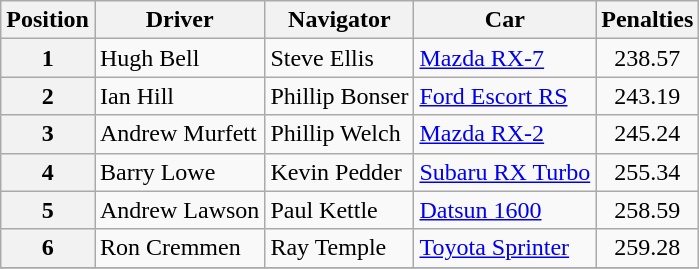<table class="wikitable" border="1">
<tr>
<th>Position</th>
<th>Driver</th>
<th>Navigator</th>
<th>Car</th>
<th>Penalties</th>
</tr>
<tr>
<th>1</th>
<td>Hugh Bell</td>
<td>Steve Ellis</td>
<td><a href='#'>Mazda RX-7</a></td>
<td align="center">238.57</td>
</tr>
<tr>
<th>2</th>
<td>Ian Hill</td>
<td>Phillip Bonser</td>
<td><a href='#'>Ford Escort RS</a></td>
<td align="center">243.19</td>
</tr>
<tr>
<th>3</th>
<td>Andrew Murfett</td>
<td>Phillip Welch</td>
<td><a href='#'>Mazda RX-2</a></td>
<td align="center">245.24</td>
</tr>
<tr>
<th>4</th>
<td>Barry Lowe</td>
<td>Kevin Pedder</td>
<td><a href='#'>Subaru RX Turbo</a></td>
<td align="center">255.34</td>
</tr>
<tr>
<th>5</th>
<td>Andrew Lawson</td>
<td>Paul Kettle</td>
<td><a href='#'>Datsun 1600</a></td>
<td align="center">258.59</td>
</tr>
<tr>
<th>6</th>
<td>Ron Cremmen</td>
<td>Ray Temple</td>
<td><a href='#'>Toyota Sprinter</a></td>
<td align="center">259.28</td>
</tr>
<tr>
</tr>
</table>
